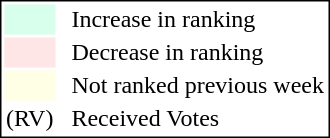<table style="border:1px solid black;">
<tr>
<td style="background:#D8FFEB; width:20px;"></td>
<td> </td>
<td>Increase in ranking</td>
</tr>
<tr>
<td style="background:#FFE6E6; width:20px;"></td>
<td> </td>
<td>Decrease in ranking</td>
</tr>
<tr>
<td style="background:#FFFFE6; width:20px;"></td>
<td> </td>
<td>Not ranked previous week</td>
</tr>
<tr>
<td>(RV)</td>
<td> </td>
<td>Received Votes</td>
</tr>
</table>
